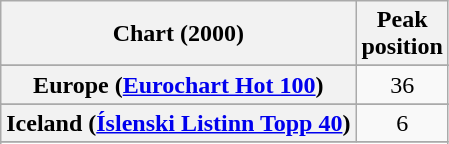<table class="wikitable sortable plainrowheaders" style="text-align:center">
<tr>
<th scope="col">Chart (2000)</th>
<th scope="col">Peak<br>position</th>
</tr>
<tr>
</tr>
<tr>
</tr>
<tr>
<th scope="row">Europe (<a href='#'>Eurochart Hot 100</a>)</th>
<td>36</td>
</tr>
<tr>
</tr>
<tr>
</tr>
<tr>
<th scope="row">Iceland (<a href='#'>Íslenski Listinn Topp 40</a>)</th>
<td>6</td>
</tr>
<tr>
</tr>
<tr>
</tr>
<tr>
</tr>
<tr>
</tr>
<tr>
</tr>
<tr>
</tr>
<tr>
</tr>
<tr>
</tr>
<tr>
</tr>
<tr>
</tr>
<tr>
</tr>
<tr>
</tr>
</table>
